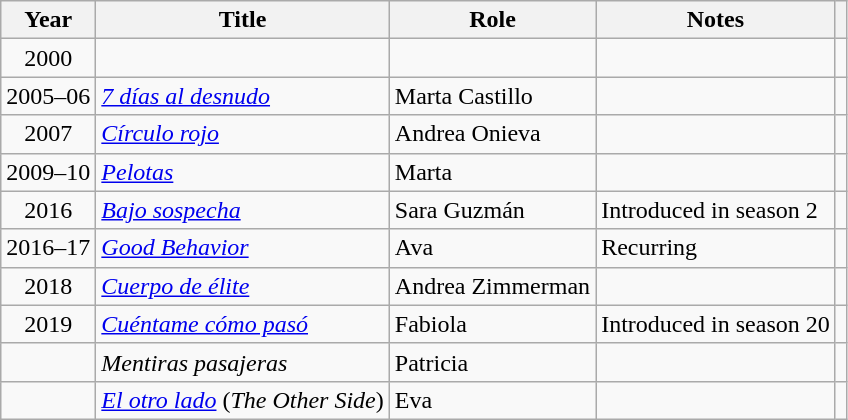<table class="wikitable sortable">
<tr>
<th>Year</th>
<th>Title</th>
<th>Role</th>
<th class="unsortable">Notes</th>
<th class="unsortable"></th>
</tr>
<tr>
<td align = "center">2000</td>
<td><em></em></td>
<td></td>
<td></td>
<td align = "center"></td>
</tr>
<tr>
<td align = "center">2005–06</td>
<td><em><a href='#'>7 días al desnudo</a></em></td>
<td>Marta Castillo</td>
<td></td>
<td align = "center"></td>
</tr>
<tr>
<td align = "center">2007</td>
<td><em><a href='#'>Círculo rojo</a></em></td>
<td>Andrea Onieva</td>
<td></td>
<td align = "center"></td>
</tr>
<tr>
<td align = "center">2009–10</td>
<td><em><a href='#'>Pelotas</a></em></td>
<td>Marta</td>
<td></td>
<td align = "center"></td>
</tr>
<tr>
<td align = "center">2016</td>
<td><em><a href='#'>Bajo sospecha</a></em></td>
<td>Sara Guzmán</td>
<td>Introduced in season 2</td>
<td align = "center"></td>
</tr>
<tr>
<td align = "center">2016–17</td>
<td><em><a href='#'>Good Behavior</a></em></td>
<td>Ava</td>
<td>Recurring</td>
<td align = "center"></td>
</tr>
<tr>
<td align = "center">2018</td>
<td><em><a href='#'>Cuerpo de élite</a></em></td>
<td>Andrea Zimmerman</td>
<td></td>
<td align = "center"></td>
</tr>
<tr>
<td align = "center">2019</td>
<td><em><a href='#'>Cuéntame cómo pasó</a></em></td>
<td>Fabiola</td>
<td>Introduced in season 20</td>
<td align = "center"></td>
</tr>
<tr>
<td></td>
<td><em>Mentiras pasajeras</em></td>
<td>Patricia</td>
<td></td>
<td></td>
</tr>
<tr>
<td></td>
<td><em><a href='#'>El otro lado</a></em> (<em>The Other Side</em>)</td>
<td>Eva</td>
<td></td>
<td></td>
</tr>
</table>
